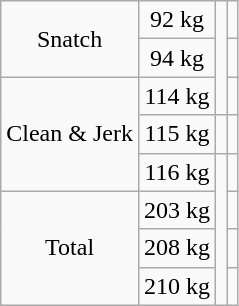<table class = "wikitable" style="text-align:center;">
<tr>
<td rowspan=2>Snatch</td>
<td>92 kg</td>
<td rowspan=3 align=left></td>
<td></td>
</tr>
<tr>
<td>94 kg</td>
<td></td>
</tr>
<tr>
<td rowspan=3>Clean & Jerk</td>
<td>114 kg</td>
<td></td>
</tr>
<tr>
<td>115 kg</td>
<td align=left></td>
<td></td>
</tr>
<tr>
<td>116 kg</td>
<td rowspan=4 align=left></td>
<td></td>
</tr>
<tr>
<td rowspan=3>Total</td>
<td>203 kg</td>
<td></td>
</tr>
<tr>
<td>208 kg</td>
<td></td>
</tr>
<tr>
<td>210 kg</td>
<td></td>
</tr>
</table>
